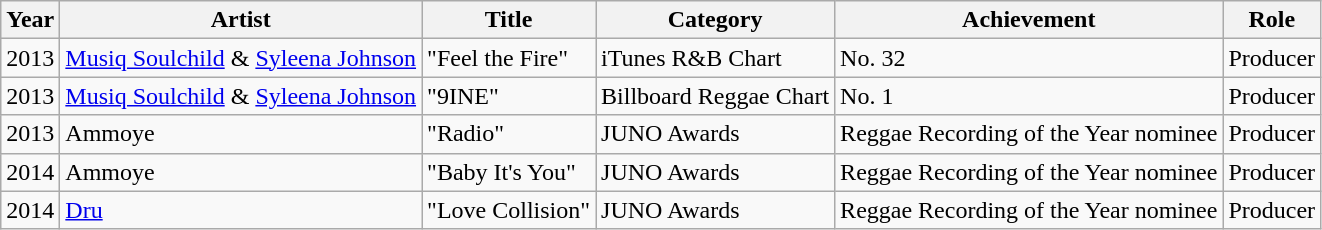<table class="wikitable">
<tr>
<th>Year</th>
<th>Artist</th>
<th>Title</th>
<th>Category</th>
<th>Achievement</th>
<th>Role</th>
</tr>
<tr>
<td rowspan="1">2013</td>
<td rowspan="1"><a href='#'>Musiq Soulchild</a> & <a href='#'>Syleena Johnson</a></td>
<td rowspan="1">"Feel the Fire"</td>
<td>iTunes R&B Chart</td>
<td>No. 32</td>
<td>Producer</td>
</tr>
<tr>
<td rowspan="1">2013</td>
<td rowspan="1"><a href='#'>Musiq Soulchild</a> & <a href='#'>Syleena Johnson</a></td>
<td rowspan="1">"9INE"</td>
<td>Billboard Reggae Chart</td>
<td>No. 1</td>
<td>Producer</td>
</tr>
<tr>
<td rowspan="1">2013</td>
<td rowspan="1">Ammoye</td>
<td rowspan="1">"Radio"</td>
<td>JUNO Awards</td>
<td>Reggae Recording of the Year nominee</td>
<td>Producer</td>
</tr>
<tr>
<td rowspan="1">2014</td>
<td rowspan="1">Ammoye</td>
<td rowspan="1">"Baby It's You"</td>
<td>JUNO Awards</td>
<td>Reggae Recording of the Year nominee</td>
<td>Producer</td>
</tr>
<tr>
<td rowspan="1">2014</td>
<td rowspan="1"><a href='#'>Dru</a></td>
<td rowspan="1">"Love Collision"</td>
<td>JUNO Awards</td>
<td>Reggae Recording of the Year nominee</td>
<td>Producer</td>
</tr>
</table>
